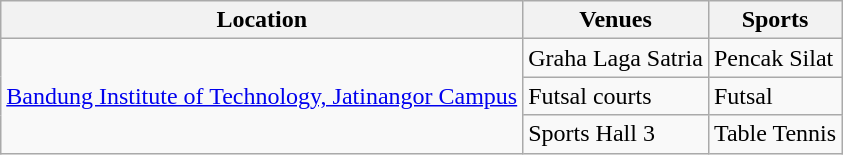<table class="wikitable">
<tr>
<th>Location</th>
<th>Venues</th>
<th>Sports</th>
</tr>
<tr>
<td rowspan="3"><a href='#'>Bandung Institute of Technology, Jatinangor Campus</a></td>
<td>Graha Laga Satria</td>
<td>Pencak Silat</td>
</tr>
<tr>
<td>Futsal courts</td>
<td>Futsal</td>
</tr>
<tr>
<td>Sports Hall 3</td>
<td>Table Tennis</td>
</tr>
</table>
